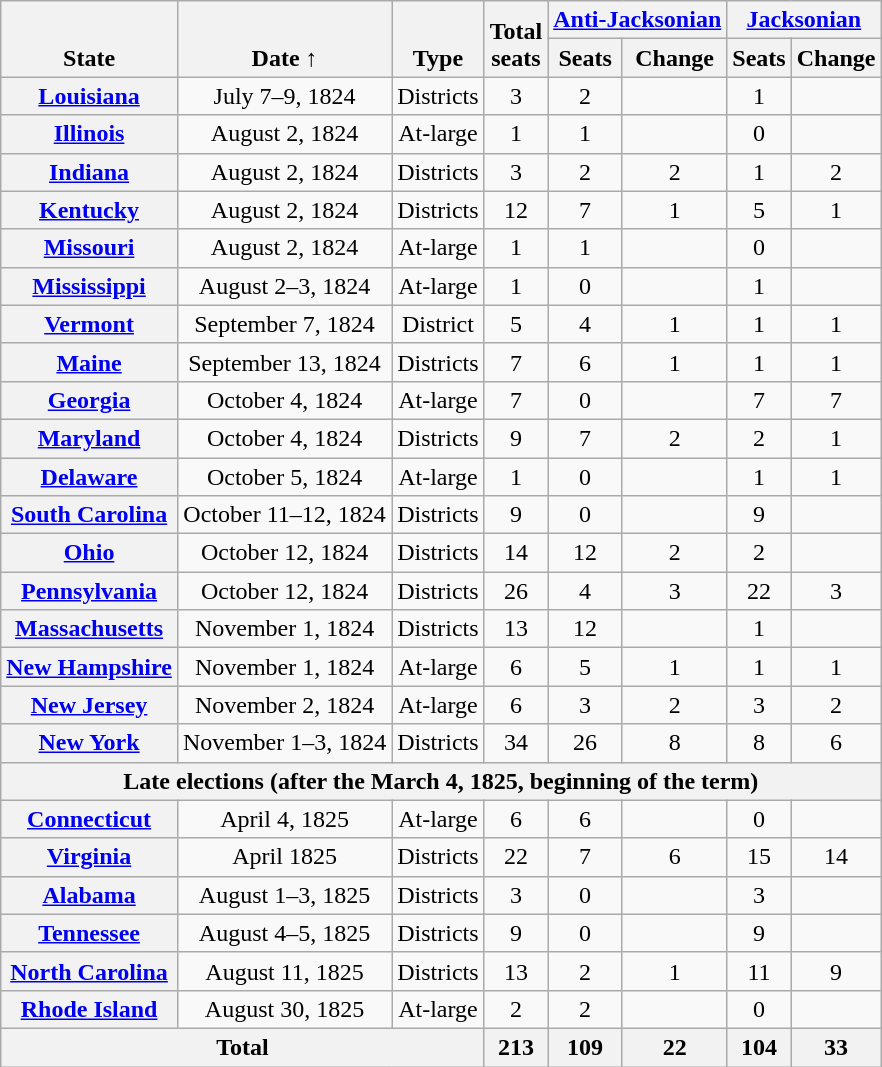<table class="wikitable sortable" style="text-align:center">
<tr valign=bottom>
<th rowspan=2>State</th>
<th rowspan=2>Date ↑</th>
<th rowspan=2>Type</th>
<th rowspan=2>Total<br>seats</th>
<th colspan=2 ><a href='#'>Anti-Jacksonian</a></th>
<th colspan=2 ><a href='#'>Jacksonian</a></th>
</tr>
<tr>
<th>Seats</th>
<th>Change</th>
<th>Seats</th>
<th>Change</th>
</tr>
<tr>
<th><a href='#'>Louisiana</a></th>
<td>July 7–9, 1824</td>
<td>Districts</td>
<td>3</td>
<td>2</td>
<td></td>
<td>1</td>
<td></td>
</tr>
<tr>
<th><a href='#'>Illinois</a></th>
<td>August 2, 1824</td>
<td>At-large</td>
<td>1</td>
<td>1</td>
<td></td>
<td>0</td>
<td></td>
</tr>
<tr>
<th><a href='#'>Indiana</a></th>
<td>August 2, 1824</td>
<td>Districts</td>
<td>3</td>
<td>2</td>
<td>2</td>
<td>1</td>
<td>2</td>
</tr>
<tr>
<th><a href='#'>Kentucky</a></th>
<td>August 2, 1824</td>
<td>Districts</td>
<td>12</td>
<td>7</td>
<td>1</td>
<td>5</td>
<td>1</td>
</tr>
<tr>
<th><a href='#'>Missouri</a></th>
<td>August 2, 1824</td>
<td>At-large</td>
<td>1</td>
<td>1</td>
<td></td>
<td>0</td>
<td></td>
</tr>
<tr>
<th><a href='#'>Mississippi</a></th>
<td>August 2–3, 1824</td>
<td>At-large</td>
<td>1</td>
<td>0</td>
<td></td>
<td>1</td>
<td></td>
</tr>
<tr>
<th><a href='#'>Vermont</a></th>
<td>September 7, 1824</td>
<td>District</td>
<td>5</td>
<td>4</td>
<td>1</td>
<td>1</td>
<td>1</td>
</tr>
<tr>
<th><a href='#'>Maine</a></th>
<td>September 13, 1824</td>
<td>Districts</td>
<td>7</td>
<td>6</td>
<td>1</td>
<td>1</td>
<td>1</td>
</tr>
<tr>
<th><a href='#'>Georgia</a></th>
<td>October 4, 1824</td>
<td>At-large</td>
<td>7</td>
<td>0</td>
<td></td>
<td>7</td>
<td>7</td>
</tr>
<tr>
<th><a href='#'>Maryland</a></th>
<td>October 4, 1824</td>
<td>Districts</td>
<td>9</td>
<td>7</td>
<td>2</td>
<td>2</td>
<td>1</td>
</tr>
<tr>
<th><a href='#'>Delaware</a></th>
<td>October 5, 1824</td>
<td>At-large</td>
<td>1</td>
<td>0</td>
<td></td>
<td>1</td>
<td>1</td>
</tr>
<tr>
<th><a href='#'>South Carolina</a></th>
<td>October 11–12, 1824</td>
<td>Districts</td>
<td>9</td>
<td>0</td>
<td></td>
<td>9</td>
<td></td>
</tr>
<tr>
<th><a href='#'>Ohio</a></th>
<td>October 12, 1824</td>
<td>Districts</td>
<td>14</td>
<td>12</td>
<td>2</td>
<td>2</td>
<td></td>
</tr>
<tr>
<th><a href='#'>Pennsylvania</a></th>
<td>October 12, 1824</td>
<td>Districts</td>
<td>26</td>
<td>4</td>
<td>3</td>
<td>22</td>
<td>3</td>
</tr>
<tr>
<th><a href='#'>Massachusetts</a></th>
<td>November 1, 1824</td>
<td>Districts</td>
<td>13</td>
<td>12</td>
<td></td>
<td>1</td>
<td></td>
</tr>
<tr>
<th><a href='#'>New Hampshire</a></th>
<td>November 1, 1824</td>
<td>At-large</td>
<td>6</td>
<td>5</td>
<td>1</td>
<td>1</td>
<td>1</td>
</tr>
<tr>
<th><a href='#'>New Jersey</a></th>
<td>November 2, 1824</td>
<td>At-large</td>
<td>6</td>
<td>3</td>
<td>2</td>
<td>3</td>
<td>2</td>
</tr>
<tr>
<th><a href='#'>New York</a></th>
<td>November 1–3, 1824</td>
<td>Districts</td>
<td>34</td>
<td>26</td>
<td>8</td>
<td>8</td>
<td>6</td>
</tr>
<tr>
<th colspan=8>Late elections (after the March 4, 1825, beginning of the term)</th>
</tr>
<tr>
<th><a href='#'>Connecticut</a></th>
<td>April 4, 1825</td>
<td>At-large</td>
<td>6</td>
<td>6</td>
<td></td>
<td>0</td>
<td></td>
</tr>
<tr>
<th><a href='#'>Virginia</a></th>
<td>April 1825</td>
<td>Districts</td>
<td>22</td>
<td>7</td>
<td>6</td>
<td>15</td>
<td>14</td>
</tr>
<tr>
<th><a href='#'>Alabama</a></th>
<td>August 1–3, 1825</td>
<td>Districts</td>
<td>3</td>
<td>0</td>
<td></td>
<td>3</td>
<td></td>
</tr>
<tr>
<th><a href='#'>Tennessee</a></th>
<td>August 4–5, 1825</td>
<td>Districts</td>
<td>9</td>
<td>0</td>
<td></td>
<td>9</td>
<td></td>
</tr>
<tr>
<th><a href='#'>North Carolina</a></th>
<td>August 11, 1825</td>
<td>Districts</td>
<td>13</td>
<td>2</td>
<td>1</td>
<td>11</td>
<td>9</td>
</tr>
<tr>
<th><a href='#'>Rhode Island</a></th>
<td>August 30, 1825</td>
<td>At-large</td>
<td>2</td>
<td>2</td>
<td></td>
<td>0</td>
<td></td>
</tr>
<tr>
<th colspan=3>Total</th>
<th>213</th>
<th>109<br></th>
<th>22</th>
<th>104<br></th>
<th>33</th>
</tr>
</table>
